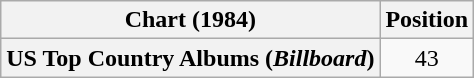<table class="wikitable plainrowheaders" style="text-align:center">
<tr>
<th scope="col">Chart (1984)</th>
<th scope="col">Position</th>
</tr>
<tr>
<th scope="row">US Top Country Albums (<em>Billboard</em>)</th>
<td>43</td>
</tr>
</table>
